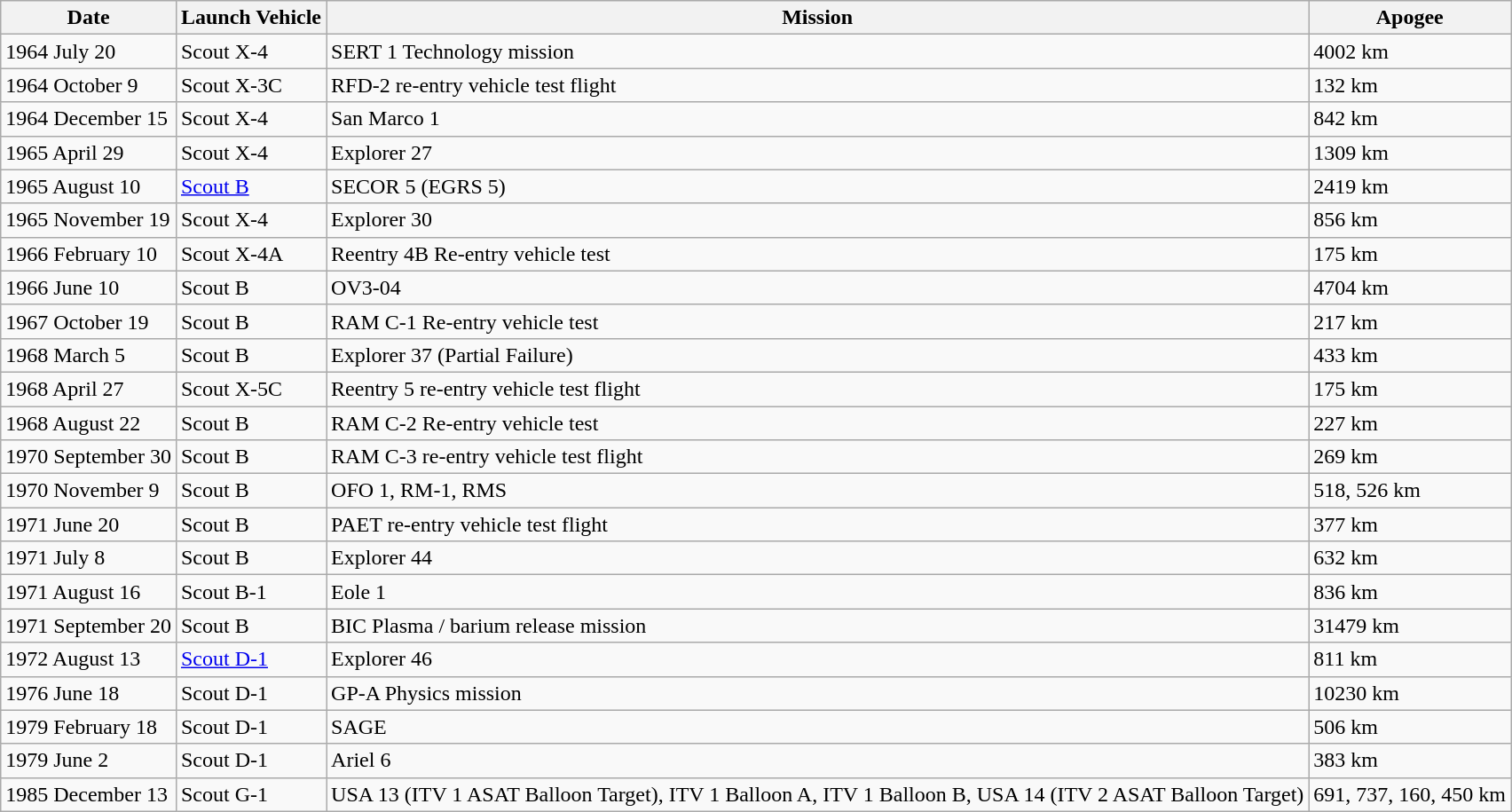<table class="wikitable">
<tr>
<th>Date</th>
<th>Launch Vehicle</th>
<th>Mission</th>
<th>Apogee</th>
</tr>
<tr>
<td>1964 July 20</td>
<td>Scout X-4</td>
<td>SERT 1 Technology mission</td>
<td>4002 km</td>
</tr>
<tr>
<td>1964 October 9</td>
<td>Scout X-3C</td>
<td>RFD-2 re-entry vehicle test flight</td>
<td>132 km</td>
</tr>
<tr>
<td>1964 December 15</td>
<td>Scout X-4</td>
<td>San Marco 1</td>
<td>842 km</td>
</tr>
<tr>
<td>1965 April 29</td>
<td>Scout X-4</td>
<td>Explorer 27</td>
<td>1309 km</td>
</tr>
<tr>
<td>1965 August 10</td>
<td><a href='#'>Scout B</a></td>
<td>SECOR 5 (EGRS 5)</td>
<td>2419 km</td>
</tr>
<tr>
<td>1965 November 19</td>
<td>Scout X-4</td>
<td>Explorer 30</td>
<td>856 km</td>
</tr>
<tr>
<td>1966 February 10</td>
<td>Scout X-4A</td>
<td>Reentry 4B Re-entry vehicle test</td>
<td>175 km</td>
</tr>
<tr>
<td>1966 June 10</td>
<td>Scout B</td>
<td>OV3-04</td>
<td>4704 km</td>
</tr>
<tr>
<td>1967 October 19</td>
<td>Scout B</td>
<td>RAM C-1 Re-entry vehicle test</td>
<td>217 km</td>
</tr>
<tr>
<td>1968 March 5</td>
<td>Scout B</td>
<td>Explorer 37 (Partial Failure)</td>
<td>433 km</td>
</tr>
<tr>
<td>1968 April 27</td>
<td>Scout X-5C</td>
<td>Reentry 5 re-entry vehicle test flight</td>
<td>175 km</td>
</tr>
<tr>
<td>1968 August 22</td>
<td>Scout B</td>
<td>RAM C-2 Re-entry vehicle test</td>
<td>227 km</td>
</tr>
<tr>
<td>1970 September 30</td>
<td>Scout B</td>
<td>RAM C-3 re-entry vehicle test flight</td>
<td>269 km</td>
</tr>
<tr>
<td>1970 November 9</td>
<td>Scout B</td>
<td>OFO 1, RM-1, RMS</td>
<td>518, 526 km</td>
</tr>
<tr>
<td>1971 June 20</td>
<td>Scout B</td>
<td>PAET re-entry vehicle test flight</td>
<td>377 km</td>
</tr>
<tr>
<td>1971 July 8</td>
<td>Scout B</td>
<td>Explorer 44</td>
<td>632 km</td>
</tr>
<tr>
<td>1971 August 16</td>
<td>Scout B-1</td>
<td>Eole 1</td>
<td>836 km</td>
</tr>
<tr>
<td>1971 September 20</td>
<td>Scout B</td>
<td>BIC Plasma / barium release mission</td>
<td>31479 km</td>
</tr>
<tr>
<td>1972 August 13</td>
<td><a href='#'>Scout D-1</a></td>
<td>Explorer 46</td>
<td>811 km</td>
</tr>
<tr>
<td>1976 June 18</td>
<td>Scout D-1</td>
<td>GP-A Physics mission</td>
<td>10230 km</td>
</tr>
<tr>
<td>1979 February 18</td>
<td>Scout D-1</td>
<td>SAGE</td>
<td>506 km</td>
</tr>
<tr>
<td>1979 June 2</td>
<td>Scout D-1</td>
<td>Ariel 6</td>
<td>383 km</td>
</tr>
<tr>
<td>1985 December 13</td>
<td>Scout G-1</td>
<td>USA 13 (ITV 1 ASAT Balloon Target), ITV 1 Balloon A,  ITV 1 Balloon B, USA 14 (ITV 2 ASAT Balloon Target)</td>
<td>691, 737, 160, 450 km</td>
</tr>
</table>
